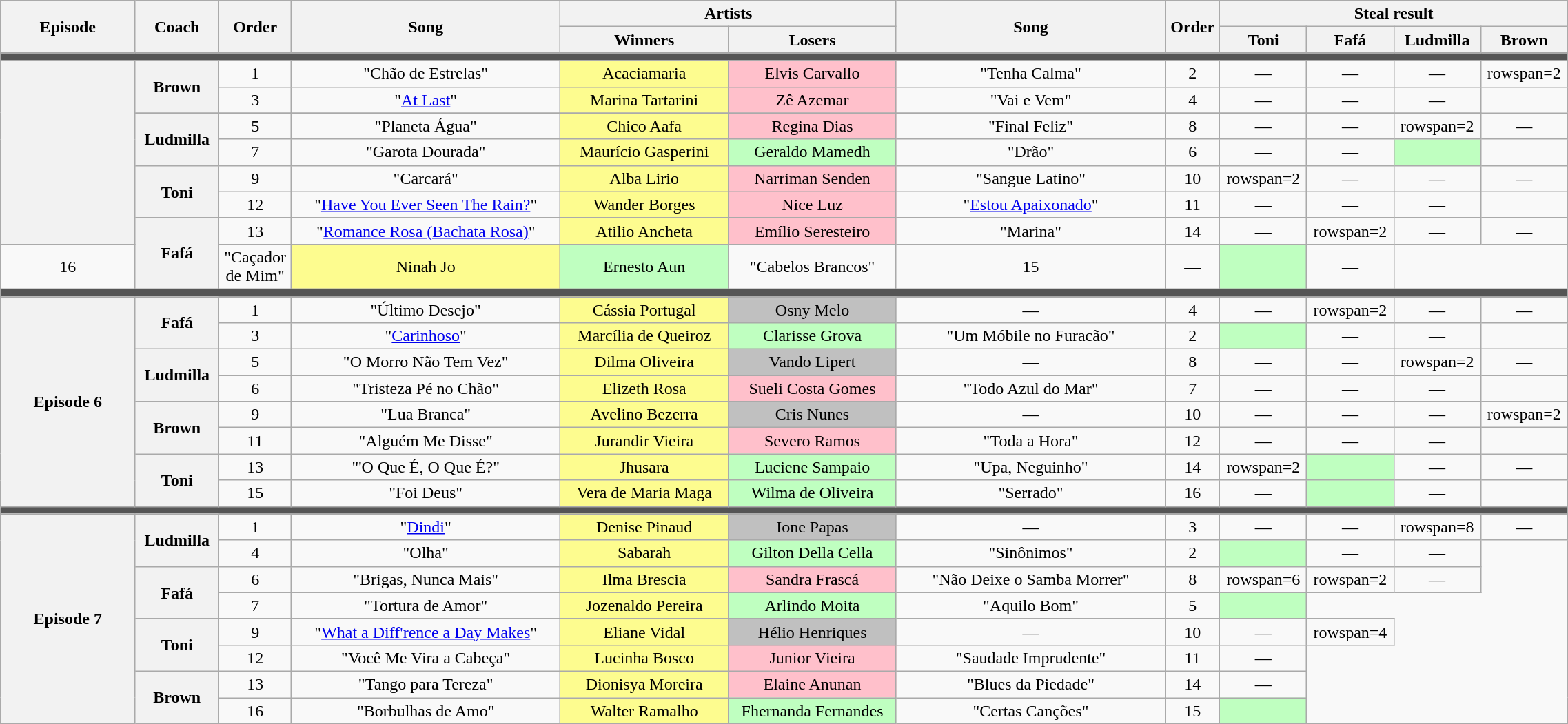<table class="wikitable" style="text-align:center; width:120%;">
<tr>
<th scope="col" width="08.0%" rowspan=2>Episode</th>
<th scope="col" width="05.0%" rowspan=2>Coach</th>
<th scope="col" width="02.5%" rowspan=2>Order</th>
<th scope="col" width="16.0%" rowspan=2>Song</th>
<th scope="col" width="20.0%" colspan=2>Artists</th>
<th scope="col" width="16.0%" rowspan=2>Song</th>
<th scope="col" width="02.5%" rowspan=2>Order</th>
<th scope="col" width="20.0%" colspan=4>Steal result</th>
</tr>
<tr>
<th scope="col" width="10%">Winners</th>
<th scope="col" width="10%">Losers</th>
<th scope="col" width="05%">Toni</th>
<th scope="col" width="05%">Fafá</th>
<th scope="col" width="05%">Ludmilla</th>
<th scope="col" width="05%">Brown</th>
</tr>
<tr>
<td colspan=12 bgcolor=555555></td>
</tr>
<tr>
<th rowspan=8></th>
<th rowspan=2>Brown</th>
<td>1</td>
<td>"Chão de Estrelas"</td>
<td bgcolor=FDFC8F>Acaciamaria</td>
<td bgcolor=FFC0CB>Elvis Carvallo</td>
<td>"Tenha Calma"</td>
<td>2</td>
<td>—</td>
<td>—</td>
<td>—</td>
<td>rowspan=2 </td>
</tr>
<tr>
<td>3</td>
<td>"<a href='#'>At Last</a>"</td>
<td bgcolor=FDFC8F>Marina Tartarini</td>
<td bgcolor=FFC0CB>Zê Azemar</td>
<td>"Vai e Vem"</td>
<td>4</td>
<td>—</td>
<td>—</td>
<td>—</td>
</tr>
<tr>
</tr>
<tr>
<th rowspan=2>Ludmilla</th>
<td>5</td>
<td>"Planeta Água"</td>
<td bgcolor=FDFC8F>Chico Aafa</td>
<td bgcolor=FFC0CB>Regina Dias</td>
<td>"Final Feliz"</td>
<td>8</td>
<td>—</td>
<td>—</td>
<td>rowspan=2 </td>
<td>—</td>
</tr>
<tr>
<td>7</td>
<td>"Garota Dourada"</td>
<td bgcolor=FDFC8F>Maurício Gasperini</td>
<td bgcolor=BFFFC0>Geraldo Mamedh</td>
<td>"Drão"</td>
<td>6</td>
<td>—</td>
<td>—</td>
<td bgcolor=BFFFC0><strong></strong></td>
</tr>
<tr>
<th rowspan=2>Toni</th>
<td>9</td>
<td>"Carcará"</td>
<td bgcolor=FDFC8F>Alba Lirio</td>
<td bgcolor=FFC0CB>Narriman Senden</td>
<td>"Sangue Latino"</td>
<td>10</td>
<td>rowspan=2 </td>
<td>—</td>
<td>—</td>
<td>—</td>
</tr>
<tr>
<td>12</td>
<td>"<a href='#'>Have You Ever Seen The Rain?</a>"</td>
<td bgcolor=FDFC8F>Wander Borges</td>
<td bgcolor=FFC0CB>Nice Luz</td>
<td>"<a href='#'>Estou Apaixonado</a>"</td>
<td>11</td>
<td>—</td>
<td>—</td>
<td>—</td>
</tr>
<tr>
<th rowspan=2>Fafá</th>
<td>13</td>
<td>"<a href='#'>Romance Rosa (Bachata Rosa)</a>"</td>
<td bgcolor=FDFC8F>Atilio Ancheta</td>
<td bgcolor=FFC0CB>Emílio Seresteiro</td>
<td>"Marina"</td>
<td>14</td>
<td>—</td>
<td>rowspan=2 </td>
<td>—</td>
<td>—</td>
</tr>
<tr>
<td>16</td>
<td>"Caçador de Mim"</td>
<td bgcolor=FDFC8F>Ninah Jo</td>
<td bgcolor=BFFFC0>Ernesto Aun</td>
<td>"Cabelos Brancos"</td>
<td>15</td>
<td>—</td>
<td bgcolor=BFFFC0><strong></strong></td>
<td>—</td>
</tr>
<tr>
<td colspan=12 bgcolor=555555></td>
</tr>
<tr>
<th rowspan=8>Episode 6<br></th>
<th rowspan=2>Fafá</th>
<td>1</td>
<td>"Último Desejo"</td>
<td bgcolor=FDFC8F>Cássia Portugal</td>
<td bgcolor=C0C0C0>Osny Melo</td>
<td>—</td>
<td>4</td>
<td>—</td>
<td>rowspan=2 </td>
<td>—</td>
<td>—</td>
</tr>
<tr>
<td>3</td>
<td>"<a href='#'>Carinhoso</a>"</td>
<td bgcolor=FDFC8F>Marcília de Queiroz</td>
<td bgcolor=BFFFC0>Clarisse Grova</td>
<td>"Um Móbile no Furacão"</td>
<td>2</td>
<td bgcolor=BFFFC0><strong></strong></td>
<td>—</td>
<td>—</td>
</tr>
<tr>
<th rowspan=2>Ludmilla</th>
<td>5</td>
<td>"O Morro Não Tem Vez"</td>
<td bgcolor=FDFC8F>Dilma Oliveira</td>
<td bgcolor=C0C0C0>Vando Lipert</td>
<td>—</td>
<td>8</td>
<td>—</td>
<td>—</td>
<td>rowspan=2 </td>
<td>—</td>
</tr>
<tr>
<td>6</td>
<td>"Tristeza Pé no Chão"</td>
<td bgcolor=FDFC8F>Elizeth Rosa</td>
<td bgcolor=FFC0CB>Sueli Costa Gomes</td>
<td>"Todo Azul do Mar"</td>
<td>7</td>
<td>—</td>
<td>—</td>
<td>—</td>
</tr>
<tr>
<th rowspan=2>Brown</th>
<td>9</td>
<td>"Lua Branca"</td>
<td bgcolor=FDFC8F>Avelino Bezerra</td>
<td bgcolor=C0C0C0>Cris Nunes</td>
<td>—</td>
<td>10</td>
<td>—</td>
<td>—</td>
<td>—</td>
<td>rowspan=2 </td>
</tr>
<tr>
<td>11</td>
<td>"Alguém Me Disse"</td>
<td bgcolor=FDFC8F>Jurandir Vieira</td>
<td bgcolor=FFC0CB>Severo Ramos</td>
<td>"Toda a Hora"</td>
<td>12</td>
<td>—</td>
<td>—</td>
<td>—</td>
</tr>
<tr>
<th rowspan=2>Toni</th>
<td>13</td>
<td>"'O Que É, O Que É?"</td>
<td bgcolor=FDFC8F>Jhusara</td>
<td bgcolor=BFFFC0>Luciene Sampaio</td>
<td>"Upa, Neguinho"</td>
<td>14</td>
<td>rowspan=2 </td>
<td bgcolor=BFFFC0><strong></strong></td>
<td>—</td>
<td>—</td>
</tr>
<tr>
<td>15</td>
<td>"Foi Deus"</td>
<td bgcolor=FDFC8F>Vera de Maria Maga</td>
<td bgcolor=BFFFC0>Wilma de Oliveira</td>
<td>"Serrado"</td>
<td>16</td>
<td>—</td>
<td bgcolor=BFFFC0><strong></strong></td>
<td>—</td>
</tr>
<tr>
<td colspan=12 bgcolor=555555></td>
</tr>
<tr>
<th rowspan=8>Episode 7<br></th>
<th rowspan=2>Ludmilla</th>
<td>1</td>
<td>"<a href='#'>Dindi</a>"</td>
<td bgcolor=FDFC8F>Denise Pinaud</td>
<td bgcolor=C0C0C0>Ione Papas</td>
<td>—</td>
<td>3</td>
<td>—</td>
<td>—</td>
<td>rowspan=8 </td>
<td>—</td>
</tr>
<tr>
<td>4</td>
<td>"Olha"</td>
<td bgcolor=FDFC8F>Sabarah</td>
<td bgcolor=BFFFC0>Gilton Della Cella</td>
<td>"Sinônimos"</td>
<td>2</td>
<td bgcolor=BFFFC0><strong></strong></td>
<td>—</td>
<td>—</td>
</tr>
<tr>
<th rowspan=2>Fafá</th>
<td>6</td>
<td>"Brigas, Nunca Mais"</td>
<td bgcolor=FDFC8F>Ilma Brescia</td>
<td bgcolor=FFC0CB>Sandra Frascá</td>
<td>"Não Deixe o Samba Morrer"</td>
<td>8</td>
<td>rowspan=6 </td>
<td>rowspan=2 </td>
<td>—</td>
</tr>
<tr>
<td>7</td>
<td>"Tortura de Amor"</td>
<td bgcolor=FDFC8F>Jozenaldo Pereira</td>
<td bgcolor=BFFFC0>Arlindo Moita</td>
<td>"Aquilo Bom"</td>
<td>5</td>
<td bgcolor=BFFFC0><strong></strong></td>
</tr>
<tr>
<th rowspan=2>Toni</th>
<td>9</td>
<td>"<a href='#'>What a Diff'rence a Day Makes</a>"</td>
<td bgcolor=FDFC8F>Eliane Vidal</td>
<td bgcolor=C0C0C0>Hélio Henriques</td>
<td>—</td>
<td>10</td>
<td>—</td>
<td>rowspan=4</td>
</tr>
<tr>
<td>12</td>
<td>"Você Me Vira a Cabeça"</td>
<td bgcolor=FDFC8F>Lucinha Bosco</td>
<td bgcolor=FFC0CB>Junior Vieira</td>
<td>"Saudade Imprudente"</td>
<td>11</td>
<td>—</td>
</tr>
<tr>
<th rowspan=2>Brown</th>
<td>13</td>
<td>"Tango para Tereza"</td>
<td bgcolor=FDFC8F>Dionisya Moreira</td>
<td bgcolor=FFC0CB>Elaine Anunan</td>
<td>"Blues da Piedade"</td>
<td>14</td>
<td>—</td>
</tr>
<tr>
<td>16</td>
<td>"Borbulhas de Amo"</td>
<td bgcolor=FDFC8F>Walter Ramalho</td>
<td bgcolor=BFFFC0>Fhernanda Fernandes</td>
<td>"Certas Canções"</td>
<td>15</td>
<td bgcolor=BFFFC0><strong></strong></td>
</tr>
</table>
